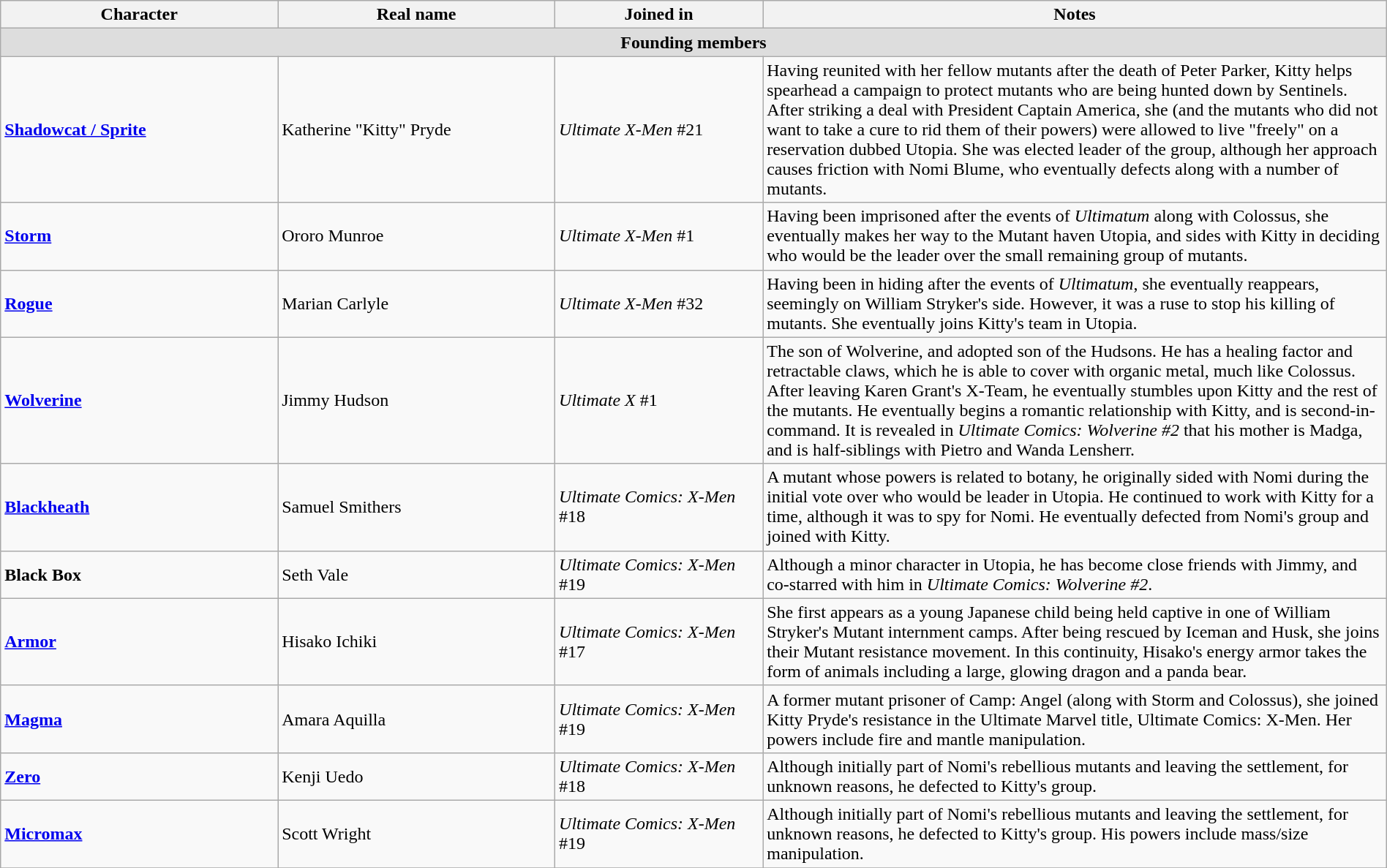<table class="wikitable" width=100%>
<tr>
<th width=20%>Character</th>
<th width=20%>Real name</th>
<th width=15%>Joined in</th>
<th width=45%>Notes</th>
</tr>
<tr bgcolor="#DDDDDD">
<td colspan="4" align="center"><strong>Founding members</strong></td>
</tr>
<tr>
<td><strong><a href='#'>Shadowcat / Sprite</a></strong></td>
<td>Katherine "Kitty" Pryde</td>
<td><em>Ultimate X-Men</em> #21</td>
<td>Having reunited with her fellow mutants after the death of Peter Parker, Kitty helps spearhead a campaign to protect mutants who are being hunted down by Sentinels. After striking a deal with President Captain America, she (and the mutants who did not want to take a cure to rid them of their powers) were allowed to live "freely" on a reservation dubbed Utopia. She was elected leader of the group, although her approach causes friction with Nomi Blume, who eventually defects along with a number of mutants.</td>
</tr>
<tr>
<td><strong><a href='#'>Storm</a></strong></td>
<td>Ororo Munroe</td>
<td><em>Ultimate X-Men</em> #1</td>
<td>Having been imprisoned after the events of <em>Ultimatum</em> along with Colossus, she eventually makes her way to the Mutant haven Utopia, and sides with Kitty in deciding who would be the leader over the small remaining group of mutants.</td>
</tr>
<tr>
<td><strong><a href='#'>Rogue</a></strong></td>
<td>Marian Carlyle</td>
<td><em>Ultimate X-Men</em> #32</td>
<td>Having been in hiding after the events of <em>Ultimatum</em>, she eventually reappears, seemingly on William Stryker's side. However, it was a ruse to stop his killing of mutants. She eventually joins Kitty's team in Utopia.</td>
</tr>
<tr>
<td><strong><a href='#'>Wolverine</a></strong></td>
<td>Jimmy Hudson</td>
<td><em>Ultimate X</em> #1</td>
<td>The son of Wolverine, and adopted son of the Hudsons. He has a healing factor and retractable claws, which he is able to cover with organic metal, much like Colossus. After leaving Karen Grant's X-Team, he eventually stumbles upon Kitty and the rest of the mutants. He eventually begins a romantic relationship with Kitty, and is second-in-command. It is revealed in <em>Ultimate Comics: Wolverine #2</em> that his mother is Madga, and is half-siblings with Pietro and Wanda Lensherr.</td>
</tr>
<tr>
<td><strong><a href='#'>Blackheath</a></strong></td>
<td>Samuel Smithers</td>
<td><em>Ultimate Comics: X-Men</em> #18</td>
<td>A mutant whose powers is related to botany, he originally sided with Nomi during the initial vote over who would be leader in Utopia. He continued to work with Kitty for a time, although it was to spy for Nomi. He eventually defected from Nomi's group and joined with Kitty.</td>
</tr>
<tr>
<td><strong>Black Box</strong></td>
<td>Seth Vale</td>
<td><em>Ultimate Comics: X-Men</em> #19</td>
<td>Although a minor character in Utopia, he has become close friends with Jimmy, and co-starred with him in <em>Ultimate Comics: Wolverine #2</em>.</td>
</tr>
<tr>
<td><strong><a href='#'>Armor</a></strong></td>
<td>Hisako Ichiki</td>
<td><em>Ultimate Comics: X-Men</em> #17</td>
<td>She first appears as a young Japanese child being held captive in one of William Stryker's Mutant internment camps. After being rescued by Iceman and Husk, she joins their Mutant resistance movement. In this continuity, Hisako's energy armor takes the form of animals including a large, glowing dragon and a panda bear.</td>
</tr>
<tr>
<td><strong><a href='#'>Magma</a></strong></td>
<td>Amara Aquilla</td>
<td><em>Ultimate Comics: X-Men</em> #19</td>
<td>A former mutant prisoner of Camp: Angel (along with Storm and Colossus), she joined Kitty Pryde's resistance in the Ultimate Marvel title, Ultimate Comics: X-Men. Her powers include fire and mantle manipulation.</td>
</tr>
<tr>
<td><strong><a href='#'>Zero</a></strong></td>
<td>Kenji Uedo</td>
<td><em>Ultimate Comics: X-Men</em> #18</td>
<td>Although initially part of Nomi's rebellious mutants and leaving the settlement, for unknown reasons, he defected to Kitty's group.</td>
</tr>
<tr>
<td><strong><a href='#'>Micromax</a></strong></td>
<td>Scott Wright</td>
<td><em>Ultimate Comics: X-Men</em> #19</td>
<td>Although initially part of Nomi's rebellious mutants and leaving the settlement, for unknown reasons, he defected to Kitty's group. His powers include mass/size manipulation.</td>
</tr>
<tr>
</tr>
</table>
